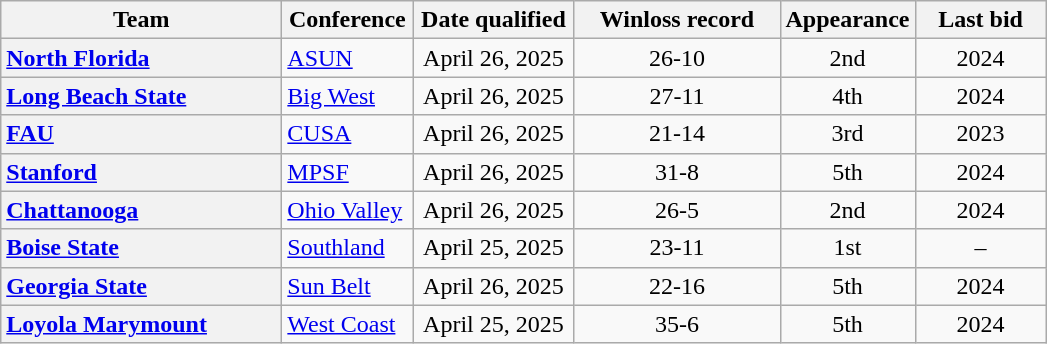<table class="wikitable sortable plainrowheaders">
<tr>
<th scope="col" style="width: 180px;">Team</th>
<th scope="col" style="width: 80px;">Conference</th>
<th scope="col" style="width: 100px;">Date qualified</th>
<th scope="col" style="width: 130px;" data-sort-type="number">Winloss record</th>
<th scope="col" style="width: 80px;" data-sort-type="number">Appearance</th>
<th scope="col" style="width: 80px;">Last bid</th>
</tr>
<tr>
<th scope="row" style="text-align:left"><a href='#'>North Florida</a></th>
<td><a href='#'>ASUN</a></td>
<td align="center">April 26, 2025</td>
<td align="center">26-10</td>
<td align="center">2nd</td>
<td align="center">2024</td>
</tr>
<tr>
<th scope="row" style="text-align:left"><a href='#'>Long Beach State</a></th>
<td><a href='#'>Big West</a></td>
<td align="center">April 26, 2025</td>
<td align="center">27-11</td>
<td align="center">4th</td>
<td align="center">2024</td>
</tr>
<tr>
<th scope="row" style="text-align:left"><a href='#'>FAU</a></th>
<td><a href='#'>CUSA</a></td>
<td align="center">April 26, 2025</td>
<td align="center">21-14</td>
<td align="center">3rd</td>
<td align="center">2023</td>
</tr>
<tr>
<th scope="row" style="text-align:left"><a href='#'>Stanford</a></th>
<td><a href='#'>MPSF</a></td>
<td align="center">April 26, 2025</td>
<td align="center">31-8</td>
<td align="center">5th</td>
<td align="center">2024</td>
</tr>
<tr>
<th scope="row" style="text-align:left"><a href='#'>Chattanooga</a></th>
<td><a href='#'>Ohio Valley</a></td>
<td align="center">April 26, 2025</td>
<td align="center">26-5</td>
<td align="center">2nd</td>
<td align="center">2024</td>
</tr>
<tr>
<th scope="row" style="text-align:left"><a href='#'>Boise State</a></th>
<td><a href='#'>Southland</a></td>
<td align="center">April 25, 2025</td>
<td align="center">23-11</td>
<td align="center">1st</td>
<td align="center">–</td>
</tr>
<tr>
<th scope="row" style="text-align:left"><a href='#'>Georgia State</a></th>
<td><a href='#'>Sun Belt</a></td>
<td align="center">April 26, 2025</td>
<td align="center">22-16</td>
<td align="center">5th</td>
<td align="center">2024</td>
</tr>
<tr>
<th scope="row" style="text-align:left"><a href='#'>Loyola Marymount</a></th>
<td><a href='#'>West Coast</a></td>
<td align="center">April 25, 2025</td>
<td align="center">35-6</td>
<td align="center">5th</td>
<td align="center">2024</td>
</tr>
</table>
